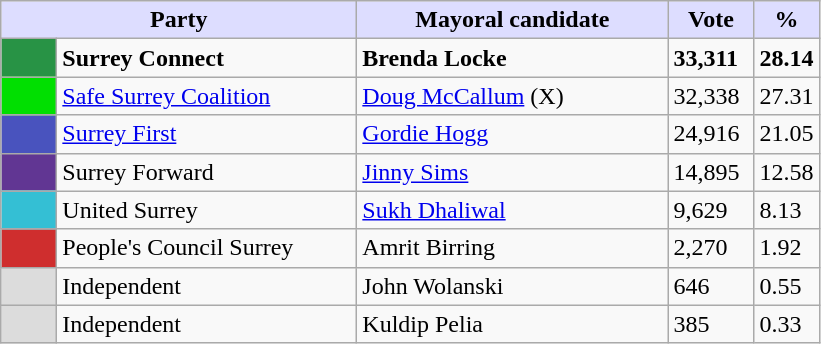<table class="wikitable">
<tr>
<th style="background:#ddf;" width="230px" colspan="2">Party</th>
<th style="background:#ddf;" width="200px">Mayoral candidate</th>
<th style="background:#ddf;" width="50px">Vote</th>
<th style="background:#ddf;" width="30px">%</th>
</tr>
<tr style="font-weight:bold;">
<td style="background:#289345;" width="30px"> </td>
<td>Surrey Connect</td>
<td><strong>Brenda Locke</strong></td>
<td>33,311</td>
<td>28.14</td>
</tr>
<tr>
<td style="background:#01DF01;" width="30px"> </td>
<td><a href='#'>Safe Surrey Coalition</a></td>
<td><a href='#'>Doug McCallum</a> (X)</td>
<td>32,338</td>
<td>27.31</td>
</tr>
<tr>
<td style="background:#4953BE;" width="30px"> </td>
<td><a href='#'>Surrey First</a></td>
<td><a href='#'>Gordie Hogg</a></td>
<td>24,916</td>
<td>21.05</td>
</tr>
<tr>
<td style="background:#613693;" width="30px"> </td>
<td>Surrey Forward</td>
<td><a href='#'>Jinny Sims</a></td>
<td>14,895</td>
<td>12.58</td>
</tr>
<tr>
<td style="background:#34bfd4;" width="30px"> </td>
<td>United Surrey</td>
<td><a href='#'>Sukh Dhaliwal</a></td>
<td>9,629</td>
<td>8.13</td>
</tr>
<tr>
<td style="background:#cf2e2e;" width="30px"> </td>
<td>People's Council Surrey</td>
<td>Amrit Birring</td>
<td>2,270</td>
<td>1.92</td>
</tr>
<tr>
<td style="background:gainsboro" width="30px"> </td>
<td>Independent</td>
<td>John Wolanski</td>
<td>646</td>
<td>0.55</td>
</tr>
<tr>
<td style="background:gainsboro" width="30px"> </td>
<td>Independent</td>
<td>Kuldip Pelia</td>
<td>385</td>
<td>0.33</td>
</tr>
</table>
